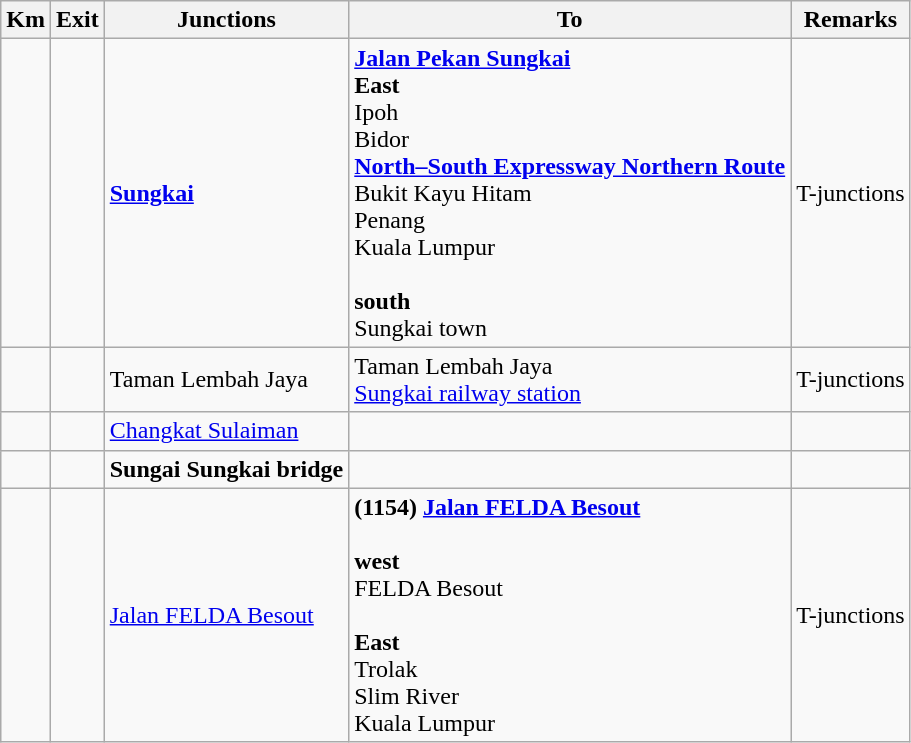<table class="wikitable">
<tr>
<th>Km</th>
<th>Exit</th>
<th>Junctions</th>
<th>To</th>
<th>Remarks</th>
</tr>
<tr>
<td></td>
<td></td>
<td><strong><a href='#'>Sungkai</a></strong></td>
<td> <strong><a href='#'>Jalan Pekan Sungkai</a></strong><br><strong>East</strong><br> Ipoh<br> Bidor<br>  <strong><a href='#'>North–South Expressway Northern Route</a></strong><br>Bukit Kayu Hitam<br>Penang<br>Kuala Lumpur<br><br><strong>south</strong><br>Sungkai town</td>
<td>T-junctions</td>
</tr>
<tr>
<td></td>
<td></td>
<td>Taman Lembah Jaya</td>
<td>Taman Lembah Jaya<br><a href='#'>Sungkai railway station</a></td>
<td>T-junctions</td>
</tr>
<tr>
<td></td>
<td></td>
<td><a href='#'>Changkat Sulaiman</a></td>
<td></td>
<td></td>
</tr>
<tr>
<td></td>
<td></td>
<td><strong>Sungai Sungkai bridge</strong></td>
<td></td>
<td></td>
</tr>
<tr>
<td></td>
<td></td>
<td><a href='#'>Jalan FELDA Besout</a></td>
<td> <strong>(1154)</strong> <strong><a href='#'>Jalan FELDA Besout</a></strong><br><br><strong>west</strong><br>FELDA Besout<br><br><strong>East</strong><br>Trolak<br>Slim River<br>Kuala Lumpur</td>
<td>T-junctions</td>
</tr>
</table>
